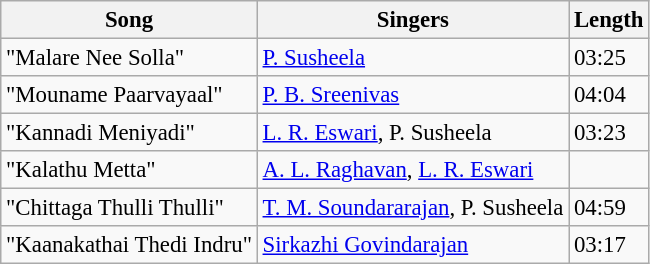<table class="wikitable" style="font-size:95%;">
<tr>
<th>Song</th>
<th>Singers</th>
<th>Length</th>
</tr>
<tr>
<td>"Malare Nee Solla"</td>
<td><a href='#'>P. Susheela</a></td>
<td>03:25</td>
</tr>
<tr>
<td>"Mouname Paarvayaal"</td>
<td><a href='#'>P. B. Sreenivas</a></td>
<td>04:04</td>
</tr>
<tr>
<td>"Kannadi Meniyadi"</td>
<td><a href='#'>L. R. Eswari</a>, P. Susheela</td>
<td>03:23</td>
</tr>
<tr>
<td>"Kalathu Metta"</td>
<td><a href='#'>A. L. Raghavan</a>, <a href='#'>L. R. Eswari</a></td>
<td></td>
</tr>
<tr>
<td>"Chittaga Thulli Thulli"</td>
<td><a href='#'>T. M. Soundararajan</a>, P. Susheela</td>
<td>04:59</td>
</tr>
<tr>
<td>"Kaanakathai Thedi Indru"</td>
<td><a href='#'>Sirkazhi Govindarajan</a></td>
<td>03:17</td>
</tr>
</table>
